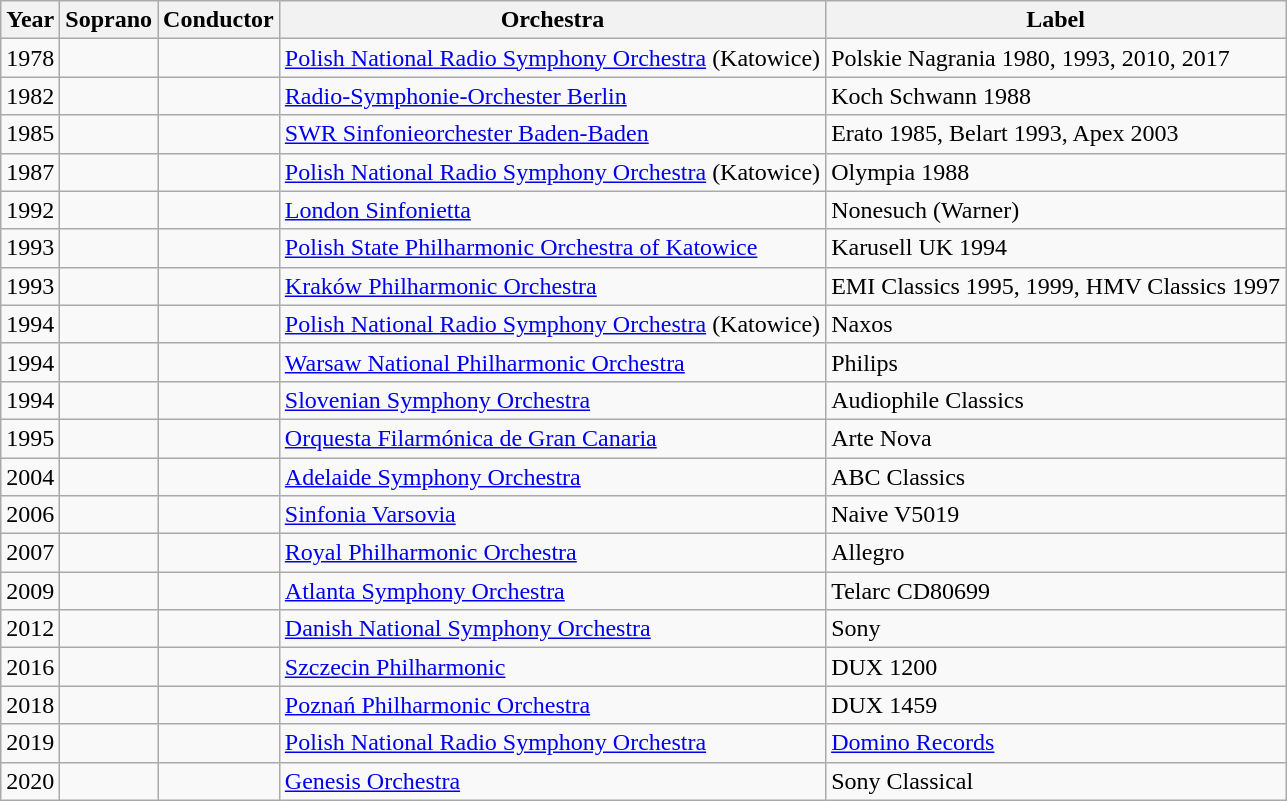<table class="wikitable sortable">
<tr>
<th>Year</th>
<th>Soprano</th>
<th>Conductor</th>
<th>Orchestra</th>
<th>Label</th>
</tr>
<tr>
<td>1978</td>
<td></td>
<td></td>
<td><a href='#'>Polish National Radio Symphony Orchestra</a> (Katowice)</td>
<td>Polskie Nagrania 1980, 1993, 2010, 2017</td>
</tr>
<tr>
<td>1982</td>
<td></td>
<td></td>
<td><a href='#'>Radio-Symphonie-Orchester Berlin</a></td>
<td>Koch Schwann 1988</td>
</tr>
<tr>
<td>1985</td>
<td></td>
<td></td>
<td><a href='#'>SWR Sinfonieorchester Baden-Baden</a></td>
<td>Erato 1985, Belart 1993, Apex 2003</td>
</tr>
<tr>
<td>1987</td>
<td></td>
<td></td>
<td><a href='#'>Polish National Radio Symphony Orchestra</a> (Katowice)</td>
<td>Olympia 1988</td>
</tr>
<tr>
<td>1992</td>
<td></td>
<td></td>
<td><a href='#'>London Sinfonietta</a></td>
<td>Nonesuch (Warner)</td>
</tr>
<tr>
<td>1993</td>
<td></td>
<td></td>
<td><a href='#'>Polish State Philharmonic Orchestra of Katowice</a></td>
<td>Karusell UK 1994</td>
</tr>
<tr>
<td>1993</td>
<td></td>
<td></td>
<td><a href='#'>Kraków Philharmonic Orchestra</a></td>
<td>EMI Classics 1995, 1999, HMV Classics 1997</td>
</tr>
<tr>
<td>1994</td>
<td></td>
<td></td>
<td><a href='#'>Polish National Radio Symphony Orchestra</a> (Katowice)</td>
<td>Naxos</td>
</tr>
<tr>
<td>1994</td>
<td></td>
<td></td>
<td><a href='#'>Warsaw National Philharmonic Orchestra</a></td>
<td>Philips</td>
</tr>
<tr>
<td>1994</td>
<td></td>
<td></td>
<td><a href='#'>Slovenian Symphony Orchestra</a></td>
<td>Audiophile Classics</td>
</tr>
<tr>
<td>1995</td>
<td></td>
<td></td>
<td><a href='#'>Orquesta Filarmónica de Gran Canaria</a></td>
<td>Arte Nova</td>
</tr>
<tr>
<td>2004</td>
<td></td>
<td></td>
<td><a href='#'>Adelaide Symphony Orchestra</a></td>
<td>ABC Classics</td>
</tr>
<tr>
<td>2006</td>
<td></td>
<td></td>
<td><a href='#'>Sinfonia Varsovia</a></td>
<td>Naive V5019</td>
</tr>
<tr>
<td>2007</td>
<td></td>
<td></td>
<td><a href='#'>Royal Philharmonic Orchestra</a></td>
<td>Allegro</td>
</tr>
<tr>
<td>2009</td>
<td></td>
<td></td>
<td><a href='#'>Atlanta Symphony Orchestra</a></td>
<td>Telarc CD80699</td>
</tr>
<tr>
<td>2012</td>
<td></td>
<td></td>
<td><a href='#'>Danish National Symphony Orchestra</a></td>
<td>Sony</td>
</tr>
<tr>
<td>2016</td>
<td></td>
<td></td>
<td><a href='#'>Szczecin Philharmonic</a></td>
<td>DUX 1200</td>
</tr>
<tr>
<td>2018</td>
<td></td>
<td></td>
<td><a href='#'>Poznań Philharmonic Orchestra</a></td>
<td>DUX 1459</td>
</tr>
<tr>
<td>2019</td>
<td></td>
<td></td>
<td><a href='#'>Polish National Radio Symphony Orchestra</a></td>
<td><a href='#'>Domino Records</a></td>
</tr>
<tr>
<td>2020</td>
<td></td>
<td></td>
<td><a href='#'>Genesis Orchestra</a></td>
<td>Sony Classical</td>
</tr>
</table>
